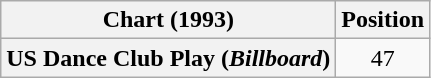<table class="wikitable plainrowheaders" style="text-align:center">
<tr>
<th scope="col">Chart (1993)</th>
<th scope="col">Position</th>
</tr>
<tr>
<th scope="row">US Dance Club Play (<em>Billboard</em>)</th>
<td>47</td>
</tr>
</table>
